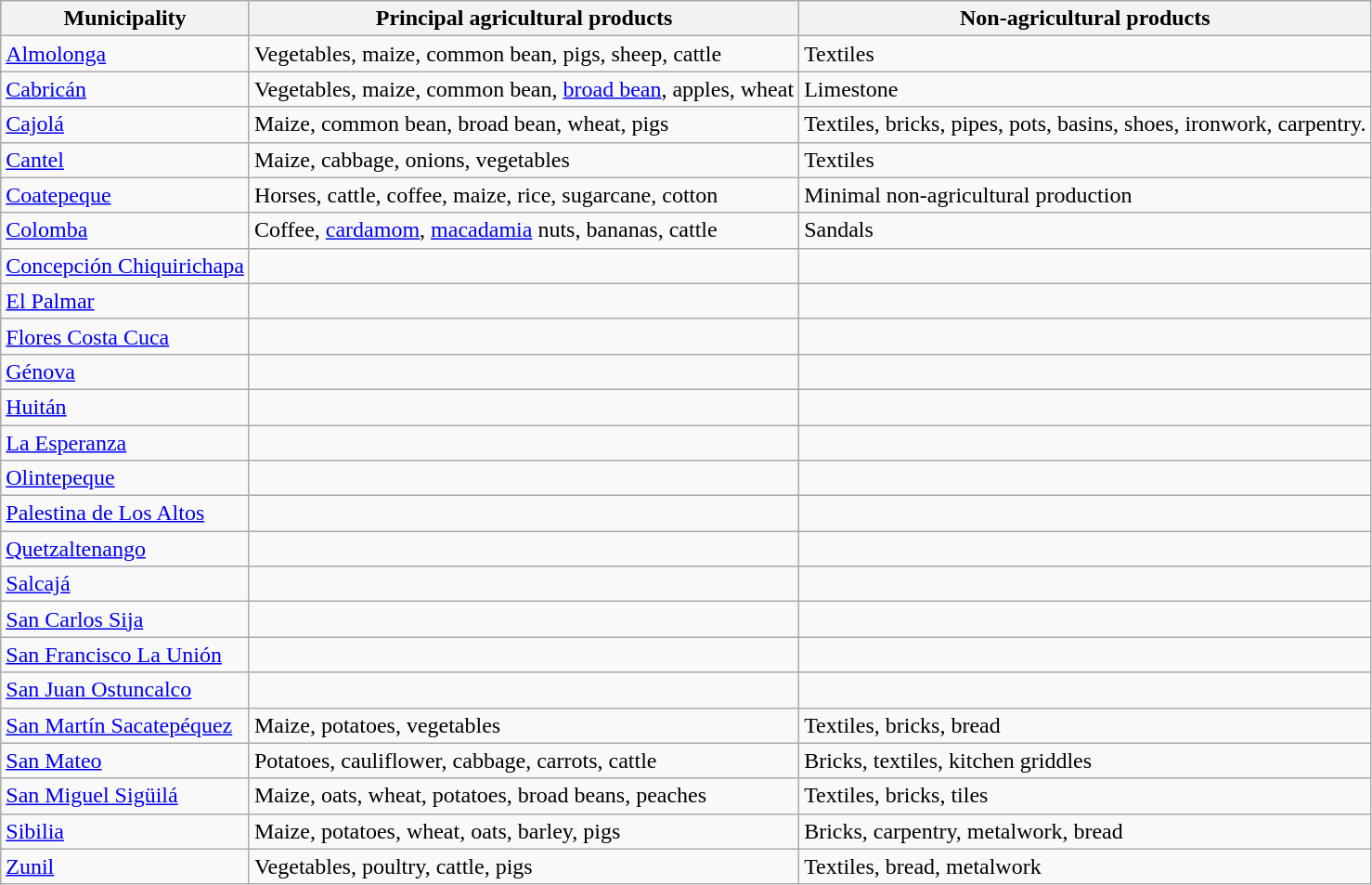<table class="wikitable sortable" style="float:center;margin:.5em"  border="1">
<tr>
<th>Municipality</th>
<th>Principal agricultural products</th>
<th>Non-agricultural products</th>
</tr>
<tr>
<td><a href='#'>Almolonga</a></td>
<td>Vegetables, maize, common bean, pigs, sheep, cattle</td>
<td>Textiles</td>
</tr>
<tr>
<td><a href='#'>Cabricán</a></td>
<td>Vegetables, maize, common bean, <a href='#'>broad bean</a>, apples, wheat</td>
<td>Limestone</td>
</tr>
<tr>
<td><a href='#'>Cajolá</a></td>
<td>Maize, common bean, broad bean, wheat, pigs</td>
<td>Textiles, bricks, pipes, pots, basins, shoes, ironwork, carpentry.</td>
</tr>
<tr>
<td><a href='#'>Cantel</a></td>
<td>Maize, cabbage, onions, vegetables</td>
<td>Textiles</td>
</tr>
<tr>
<td><a href='#'>Coatepeque</a></td>
<td>Horses, cattle, coffee, maize, rice, sugarcane, cotton</td>
<td>Minimal non-agricultural production</td>
</tr>
<tr>
<td><a href='#'>Colomba</a></td>
<td>Coffee, <a href='#'>cardamom</a>, <a href='#'>macadamia</a> nuts, bananas, cattle</td>
<td>Sandals</td>
</tr>
<tr>
<td><a href='#'>Concepción Chiquirichapa</a></td>
<td></td>
<td></td>
</tr>
<tr>
<td><a href='#'>El Palmar</a></td>
<td></td>
<td></td>
</tr>
<tr>
<td><a href='#'>Flores Costa Cuca</a></td>
<td></td>
<td></td>
</tr>
<tr>
<td><a href='#'>Génova</a></td>
<td></td>
<td></td>
</tr>
<tr>
<td><a href='#'>Huitán</a></td>
<td></td>
<td></td>
</tr>
<tr>
<td><a href='#'>La Esperanza</a></td>
<td></td>
<td></td>
</tr>
<tr>
<td><a href='#'>Olintepeque</a></td>
<td></td>
<td></td>
</tr>
<tr>
<td><a href='#'>Palestina de Los Altos</a></td>
<td></td>
<td></td>
</tr>
<tr>
<td><a href='#'>Quetzaltenango</a></td>
<td></td>
<td></td>
</tr>
<tr>
<td><a href='#'>Salcajá</a></td>
<td></td>
<td></td>
</tr>
<tr>
<td><a href='#'>San Carlos Sija</a></td>
<td></td>
<td></td>
</tr>
<tr>
<td><a href='#'>San Francisco La Unión</a></td>
<td></td>
<td></td>
</tr>
<tr>
<td><a href='#'>San Juan Ostuncalco</a></td>
<td></td>
<td></td>
</tr>
<tr>
<td><a href='#'>San Martín Sacatepéquez</a></td>
<td>Maize, potatoes, vegetables</td>
<td>Textiles, bricks, bread</td>
</tr>
<tr>
<td><a href='#'>San Mateo</a></td>
<td>Potatoes, cauliflower, cabbage, carrots, cattle</td>
<td>Bricks, textiles, kitchen griddles</td>
</tr>
<tr>
<td><a href='#'>San Miguel Sigüilá</a></td>
<td>Maize, oats, wheat, potatoes, broad beans, peaches</td>
<td>Textiles, bricks, tiles</td>
</tr>
<tr>
<td><a href='#'>Sibilia</a></td>
<td>Maize, potatoes, wheat, oats, barley, pigs</td>
<td>Bricks, carpentry, metalwork, bread</td>
</tr>
<tr>
<td><a href='#'>Zunil</a></td>
<td>Vegetables, poultry, cattle, pigs</td>
<td>Textiles, bread, metalwork</td>
</tr>
</table>
